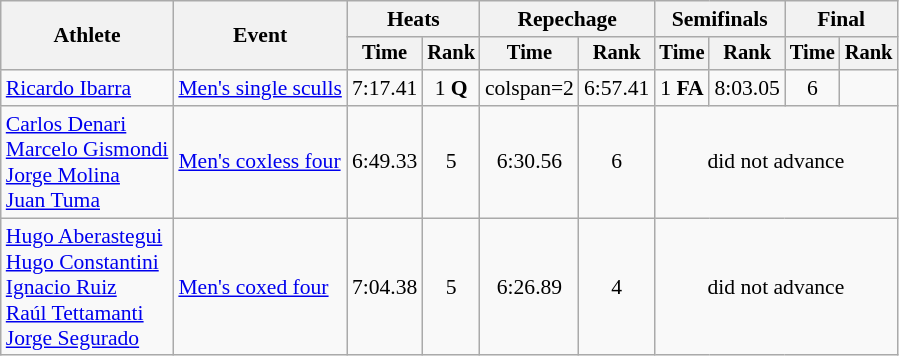<table class="wikitable" style="font-size:90%">
<tr>
<th rowspan="2">Athlete</th>
<th rowspan="2">Event</th>
<th colspan="2">Heats</th>
<th colspan="2">Repechage</th>
<th colspan="2">Semifinals</th>
<th colspan="2">Final</th>
</tr>
<tr style="font-size:95%">
<th>Time</th>
<th>Rank</th>
<th>Time</th>
<th>Rank</th>
<th>Time</th>
<th>Rank</th>
<th>Time</th>
<th>Rank</th>
</tr>
<tr align=center>
<td align=left><a href='#'>Ricardo Ibarra</a></td>
<td align=left><a href='#'>Men's single sculls</a></td>
<td>7:17.41</td>
<td>1 <strong>Q</strong></td>
<td>colspan=2 </td>
<td>6:57.41</td>
<td>1 <strong>FA</strong></td>
<td>8:03.05</td>
<td>6</td>
</tr>
<tr align=center>
<td align=left><a href='#'>Carlos Denari</a><br><a href='#'>Marcelo Gismondi</a><br><a href='#'>Jorge Molina</a><br><a href='#'>Juan Tuma</a></td>
<td align=left><a href='#'>Men's coxless four</a></td>
<td>6:49.33</td>
<td>5</td>
<td>6:30.56</td>
<td>6</td>
<td colspan=4>did not advance</td>
</tr>
<tr align=center>
<td align=left><a href='#'>Hugo Aberastegui</a><br><a href='#'>Hugo Constantini</a><br><a href='#'>Ignacio Ruiz</a><br><a href='#'>Raúl Tettamanti</a><br><a href='#'>Jorge Segurado</a></td>
<td align=left><a href='#'>Men's coxed four</a></td>
<td>7:04.38</td>
<td>5</td>
<td>6:26.89</td>
<td>4</td>
<td colspan=4>did not advance</td>
</tr>
</table>
